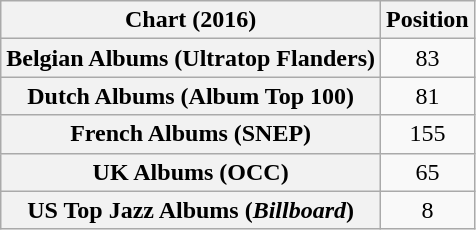<table class="wikitable sortable plainrowheaders" style="text-align:center">
<tr>
<th scope="col">Chart (2016)</th>
<th scope="col">Position</th>
</tr>
<tr>
<th scope="row">Belgian Albums (Ultratop Flanders)</th>
<td>83</td>
</tr>
<tr>
<th scope="row">Dutch Albums (Album Top 100)</th>
<td>81</td>
</tr>
<tr>
<th scope="row">French Albums (SNEP)</th>
<td>155</td>
</tr>
<tr>
<th scope="row">UK Albums (OCC)</th>
<td>65</td>
</tr>
<tr>
<th scope="row">US Top Jazz Albums (<em>Billboard</em>)</th>
<td>8</td>
</tr>
</table>
